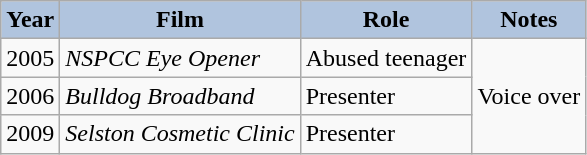<table class="wikitable">
<tr>
<th style="background:#B0C4DE;">Year</th>
<th style="background:#B0C4DE;">Film</th>
<th style="background:#B0C4DE;">Role</th>
<th style="background:#B0C4DE;">Notes</th>
</tr>
<tr>
<td>2005</td>
<td><em>NSPCC Eye Opener</em></td>
<td>Abused teenager</td>
<td rowspan="3">Voice over</td>
</tr>
<tr>
<td>2006</td>
<td><em>Bulldog Broadband</em></td>
<td>Presenter</td>
</tr>
<tr>
<td>2009</td>
<td><em>Selston Cosmetic Clinic</em></td>
<td>Presenter</td>
</tr>
</table>
